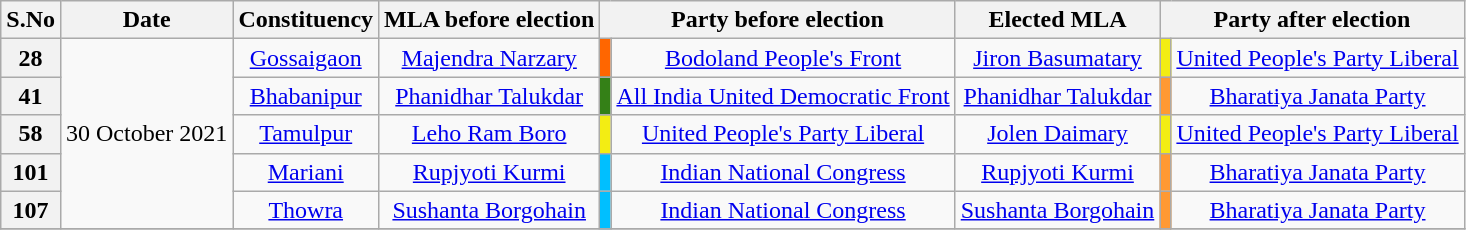<table class="wikitable sortable" style="text-align:center;">
<tr>
<th>S.No</th>
<th>Date</th>
<th>Constituency</th>
<th>MLA before election</th>
<th colspan="2">Party before election</th>
<th>Elected MLA</th>
<th colspan="2">Party after election</th>
</tr>
<tr>
<th>28</th>
<td rowspan="5">30 October 2021</td>
<td><a href='#'>Gossaigaon</a></td>
<td><a href='#'>Majendra Narzary</a></td>
<td bgcolor=#FF6600></td>
<td><a href='#'>Bodoland People's Front</a></td>
<td><a href='#'>Jiron Basumatary</a></td>
<td bgcolor=#F3ED13></td>
<td><a href='#'>United People's Party Liberal</a></td>
</tr>
<tr>
<th>41</th>
<td><a href='#'>Bhabanipur</a></td>
<td><a href='#'>Phanidhar Talukdar</a></td>
<td bgcolor=#348017></td>
<td><a href='#'>All India United Democratic Front</a></td>
<td><a href='#'>Phanidhar Talukdar</a></td>
<td bgcolor=#FF9933></td>
<td><a href='#'>Bharatiya Janata Party</a></td>
</tr>
<tr>
<th>58</th>
<td><a href='#'>Tamulpur</a></td>
<td><a href='#'>Leho Ram Boro</a></td>
<td bgcolor=#F3ED13></td>
<td><a href='#'>United People's Party Liberal</a></td>
<td><a href='#'>Jolen Daimary</a></td>
<td bgcolor=#F3ED13></td>
<td><a href='#'>United People's Party Liberal</a></td>
</tr>
<tr>
<th>101</th>
<td><a href='#'>Mariani</a></td>
<td><a href='#'>Rupjyoti Kurmi</a></td>
<td bgcolor=#00BFFF></td>
<td><a href='#'>Indian National Congress</a></td>
<td><a href='#'>Rupjyoti Kurmi</a></td>
<td bgcolor=#FF9933></td>
<td><a href='#'>Bharatiya Janata Party</a></td>
</tr>
<tr>
<th>107</th>
<td><a href='#'>Thowra</a></td>
<td><a href='#'>Sushanta Borgohain</a></td>
<td bgcolor=#00BFFF></td>
<td><a href='#'>Indian National Congress</a></td>
<td><a href='#'>Sushanta Borgohain</a></td>
<td bgcolor=#FF9933></td>
<td><a href='#'>Bharatiya Janata Party</a></td>
</tr>
<tr>
</tr>
</table>
